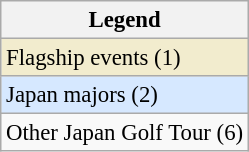<table class="wikitable" style="font-size:95%;">
<tr>
<th>Legend</th>
</tr>
<tr style="background:#f2ecce;">
<td>Flagship events (1)</td>
</tr>
<tr style="background:#D6E8FF;">
<td>Japan majors (2)</td>
</tr>
<tr>
<td>Other Japan Golf Tour (6)</td>
</tr>
</table>
